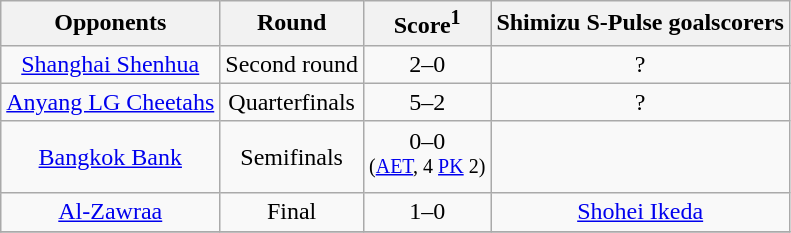<table class="wikitable" style="text-align: center">
<tr>
<th>Opponents</th>
<th>Round</th>
<th>Score<sup>1</sup></th>
<th>Shimizu S-Pulse goalscorers</th>
</tr>
<tr>
<td> <a href='#'>Shanghai Shenhua</a></td>
<td>Second round</td>
<td>2–0</td>
<td>?</td>
</tr>
<tr>
<td> <a href='#'>Anyang LG Cheetahs</a></td>
<td>Quarterfinals</td>
<td>5–2</td>
<td>?</td>
</tr>
<tr>
<td> <a href='#'>Bangkok Bank</a></td>
<td>Semifinals</td>
<td>0–0<br> <sup>(<a href='#'>AET</a>, 4 <a href='#'>PK</a> 2)</sup></td>
<td></td>
</tr>
<tr>
<td> <a href='#'>Al-Zawraa</a></td>
<td>Final</td>
<td>1–0</td>
<td><a href='#'>Shohei Ikeda</a> </td>
</tr>
<tr>
</tr>
</table>
